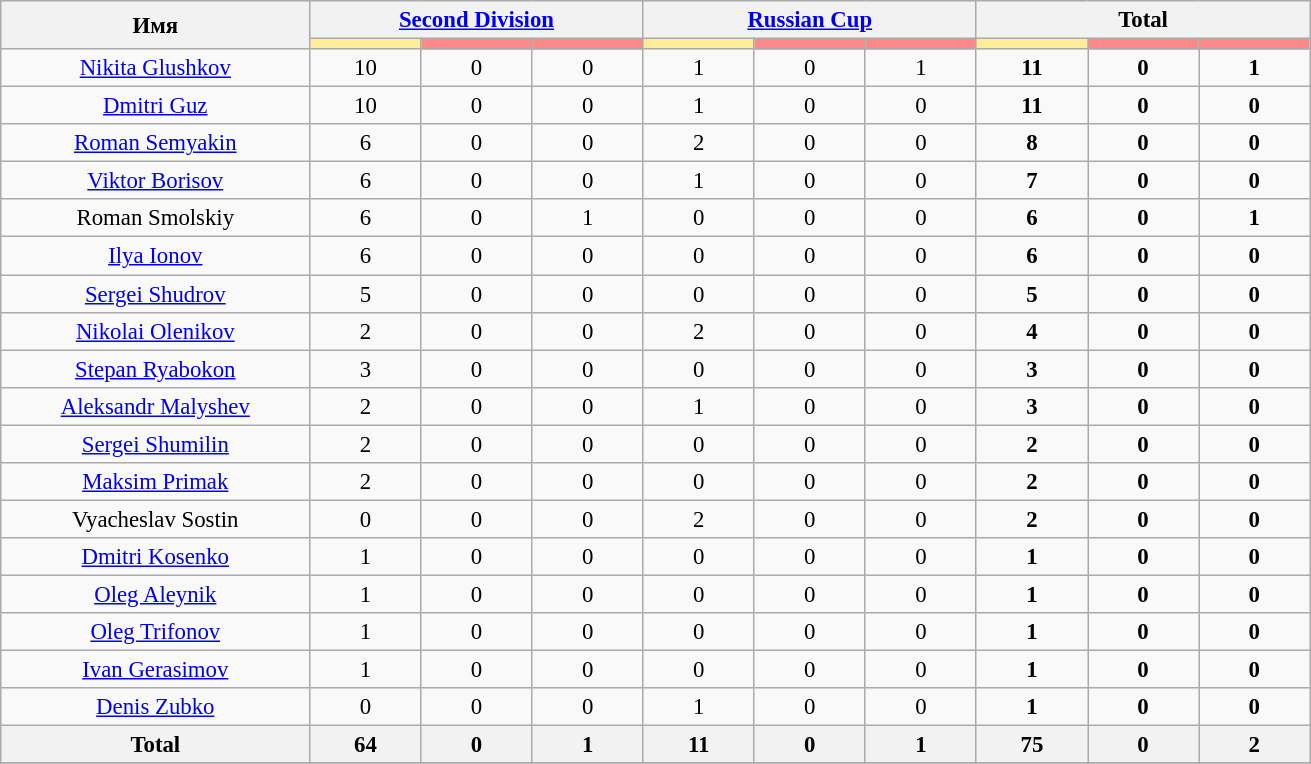<table class="wikitable" style="font-size: 95%; text-align: center;">
<tr>
<th width=199px rowspan=2>Имя</th>
<th colspan=3><a href='#'>Second Division</a></th>
<th colspan=3><a href='#'>Russian Cup</a></th>
<th colspan=3>Total</th>
</tr>
<tr>
<th width=67px style="background:#FFEE99"></th>
<th width=67px style="background:#FF8888"></th>
<th width=67px style="background:#FF8888"></th>
<th width=67px style="background:#FFEE99"></th>
<th width=67px style="background:#FF8888"></th>
<th width=67px style="background:#FF8888"></th>
<th width=67px style="background:#FFEE99"></th>
<th width=67px style="background:#FF8888"></th>
<th width=67px style="background:#FF8888"></th>
</tr>
<tr>
<td><a href='#'>Nikita Glushkov</a></td>
<td>10</td>
<td>0</td>
<td>0</td>
<td>1</td>
<td>0</td>
<td>1</td>
<td><strong>11</strong></td>
<td><strong>0</strong></td>
<td><strong>1</strong></td>
</tr>
<tr>
<td><a href='#'>Dmitri Guz</a></td>
<td>10</td>
<td>0</td>
<td>0</td>
<td>1</td>
<td>0</td>
<td>0</td>
<td><strong>11</strong></td>
<td><strong>0</strong></td>
<td><strong>0</strong></td>
</tr>
<tr>
<td><a href='#'>Roman Semyakin</a></td>
<td>6</td>
<td>0</td>
<td>0</td>
<td>2</td>
<td>0</td>
<td>0</td>
<td><strong>8</strong></td>
<td><strong>0</strong></td>
<td><strong>0</strong></td>
</tr>
<tr>
<td><a href='#'>Viktor Borisov</a></td>
<td>6</td>
<td>0</td>
<td>0</td>
<td>1</td>
<td>0</td>
<td>0</td>
<td><strong>7</strong></td>
<td><strong>0</strong></td>
<td><strong>0</strong></td>
</tr>
<tr>
<td>Roman Smolskiy</td>
<td>6</td>
<td>0</td>
<td>1</td>
<td>0</td>
<td>0</td>
<td>0</td>
<td><strong>6</strong></td>
<td><strong>0</strong></td>
<td><strong>1</strong></td>
</tr>
<tr>
<td><a href='#'>Ilya Ionov</a></td>
<td>6</td>
<td>0</td>
<td>0</td>
<td>0</td>
<td>0</td>
<td>0</td>
<td><strong>6</strong></td>
<td><strong>0</strong></td>
<td><strong>0</strong></td>
</tr>
<tr>
<td><a href='#'>Sergei Shudrov</a></td>
<td>5</td>
<td>0</td>
<td>0</td>
<td>0</td>
<td>0</td>
<td>0</td>
<td><strong>5</strong></td>
<td><strong>0</strong></td>
<td><strong>0</strong></td>
</tr>
<tr>
<td><a href='#'>Nikolai Olenikov</a></td>
<td>2</td>
<td>0</td>
<td>0</td>
<td>2</td>
<td>0</td>
<td>0</td>
<td><strong>4</strong></td>
<td><strong>0</strong></td>
<td><strong>0</strong></td>
</tr>
<tr>
<td><a href='#'>Stepan Ryabokon</a></td>
<td>3</td>
<td>0</td>
<td>0</td>
<td>0</td>
<td>0</td>
<td>0</td>
<td><strong>3</strong></td>
<td><strong>0</strong></td>
<td><strong>0</strong></td>
</tr>
<tr>
<td><a href='#'>Aleksandr Malyshev</a></td>
<td>2</td>
<td>0</td>
<td>0</td>
<td>1</td>
<td>0</td>
<td>0</td>
<td><strong>3</strong></td>
<td><strong>0</strong></td>
<td><strong>0</strong></td>
</tr>
<tr>
<td><a href='#'>Sergei Shumilin</a></td>
<td>2</td>
<td>0</td>
<td>0</td>
<td>0</td>
<td>0</td>
<td>0</td>
<td><strong>2</strong></td>
<td><strong>0</strong></td>
<td><strong>0</strong></td>
</tr>
<tr>
<td><a href='#'>Maksim Primak</a></td>
<td>2</td>
<td>0</td>
<td>0</td>
<td>0</td>
<td>0</td>
<td>0</td>
<td><strong>2</strong></td>
<td><strong>0</strong></td>
<td><strong>0</strong></td>
</tr>
<tr>
<td>Vyacheslav Sostin</td>
<td>0</td>
<td>0</td>
<td>0</td>
<td>2</td>
<td>0</td>
<td>0</td>
<td><strong>2</strong></td>
<td><strong>0</strong></td>
<td><strong>0</strong></td>
</tr>
<tr>
<td><a href='#'>Dmitri Kosenko</a></td>
<td>1</td>
<td>0</td>
<td>0</td>
<td>0</td>
<td>0</td>
<td>0</td>
<td><strong>1</strong></td>
<td><strong>0</strong></td>
<td><strong>0</strong></td>
</tr>
<tr>
<td><a href='#'>Oleg Aleynik</a></td>
<td>1</td>
<td>0</td>
<td>0</td>
<td>0</td>
<td>0</td>
<td>0</td>
<td><strong>1</strong></td>
<td><strong>0</strong></td>
<td><strong>0</strong></td>
</tr>
<tr>
<td><a href='#'>Oleg Trifonov</a></td>
<td>1</td>
<td>0</td>
<td>0</td>
<td>0</td>
<td>0</td>
<td>0</td>
<td><strong>1</strong></td>
<td><strong>0</strong></td>
<td><strong>0</strong></td>
</tr>
<tr>
<td><a href='#'>Ivan Gerasimov</a></td>
<td>1</td>
<td>0</td>
<td>0</td>
<td>0</td>
<td>0</td>
<td>0</td>
<td><strong>1</strong></td>
<td><strong>0</strong></td>
<td><strong>0</strong></td>
</tr>
<tr>
<td><a href='#'>Denis Zubko</a></td>
<td>0</td>
<td>0</td>
<td>0</td>
<td>1</td>
<td>0</td>
<td>0</td>
<td><strong>1</strong></td>
<td><strong>0</strong></td>
<td><strong>0</strong></td>
</tr>
<tr>
<th>Total</th>
<th>64</th>
<th>0</th>
<th>1</th>
<th>11</th>
<th>0</th>
<th>1</th>
<th><strong>75</strong></th>
<th><strong>0</strong></th>
<th><strong>2</strong></th>
</tr>
<tr>
</tr>
</table>
